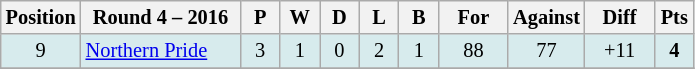<table class="wikitable" style="text-align:center; font-size:85%;">
<tr>
<th width=40 abbr="Position">Position</th>
<th width=100>Round 4 – 2016</th>
<th width=20 abbr="Played">P</th>
<th width=20 abbr="Won">W</th>
<th width=20 abbr="Drawn">D</th>
<th width=20 abbr="Lost">L</th>
<th width=20 abbr="Bye">B</th>
<th width=40 abbr="Points for">For</th>
<th width=40 abbr="Points against">Against</th>
<th width=40 abbr="Points difference">Diff</th>
<th width=20 abbr="Points">Pts</th>
</tr>
<tr style="background: #d7ebed;">
<td>9</td>
<td style="text-align:left;"> <a href='#'>Northern Pride</a></td>
<td>3</td>
<td>1</td>
<td>0</td>
<td>2</td>
<td>1</td>
<td>88</td>
<td>77</td>
<td>+11</td>
<td><strong>4</strong></td>
</tr>
<tr>
</tr>
</table>
